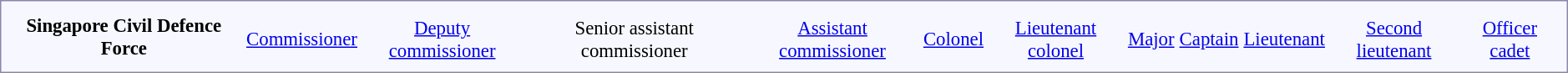<table style="border:1px solid #8888aa; background-color:#f7f8ff; padding:5px; font-size:95%; margin: 0px 12px 12px 0px;">
<tr style="text-align:center;">
<td rowspan=2><strong>Singapore Civil Defence Force</strong></td>
<td colspan=4 rowspan=2></td>
<td colspan=2></td>
<td colspan=2></td>
<td colspan=1></td>
<td colspan=1></td>
<td colspan=2></td>
<td colspan=2></td>
<td colspan=2></td>
<td colspan=2></td>
<td colspan=3></td>
<td colspan=3></td>
<td colspan=6></td>
<td colspan=6></td>
</tr>
<tr style="text-align:center;">
<td colspan=2><a href='#'>Commissioner</a></td>
<td colspan=2><a href='#'>Deputy commissioner</a></td>
<td colspan=1>Senior assistant commissioner</td>
<td colspan=1><a href='#'>Assistant commissioner</a></td>
<td colspan=2><a href='#'>Colonel</a></td>
<td colspan=2><a href='#'>Lieutenant colonel</a></td>
<td colspan=2><a href='#'>Major</a></td>
<td colspan=2><a href='#'>Captain</a></td>
<td colspan=3><a href='#'>Lieutenant</a></td>
<td colspan=3><a href='#'>Second lieutenant</a></td>
<td colspan=12><a href='#'>Officer cadet</a></td>
</tr>
</table>
